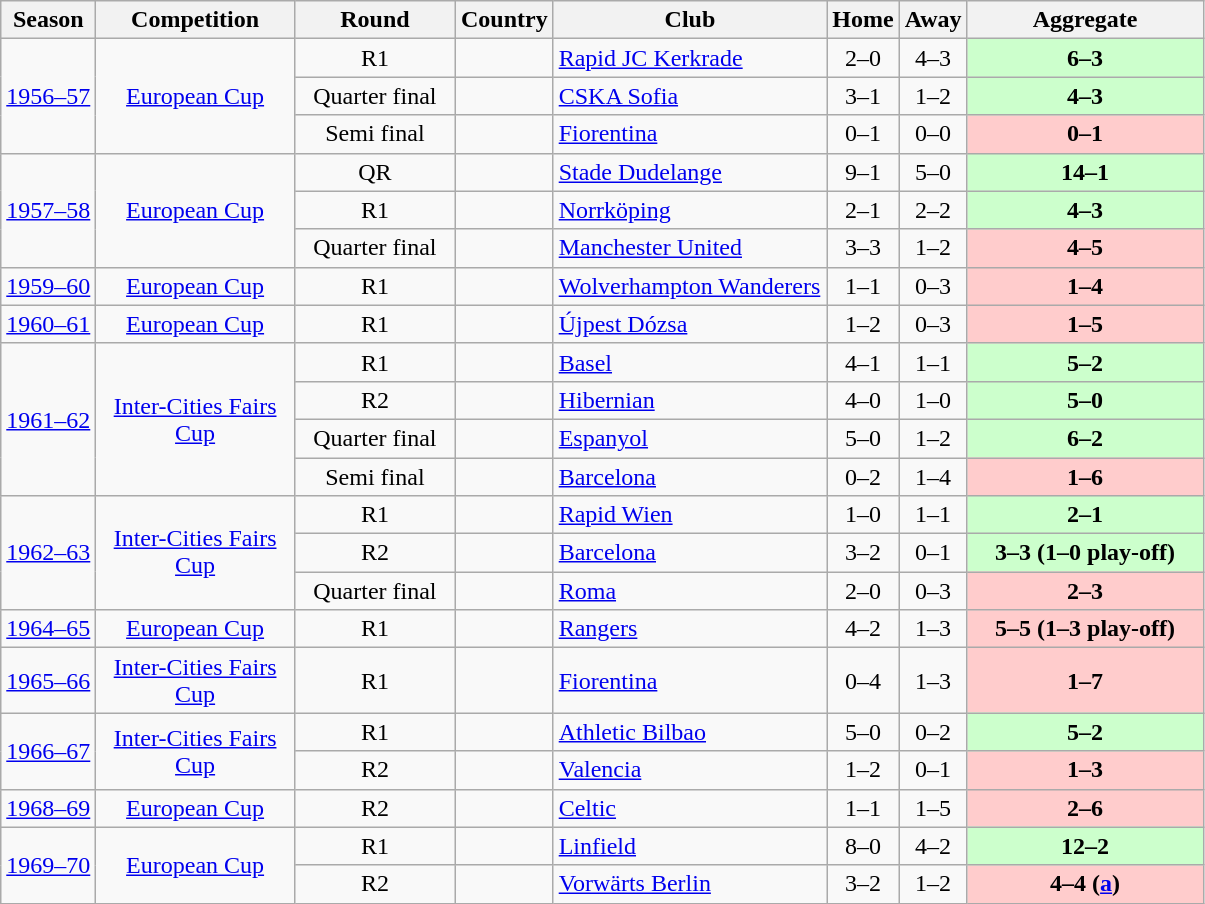<table class="wikitable" style="text-align:center">
<tr>
<th>Season</th>
<th width=125>Competition</th>
<th width=100>Round</th>
<th>Country</th>
<th width=175>Club</th>
<th>Home</th>
<th>Away</th>
<th width=150>Aggregate</th>
</tr>
<tr>
<td rowspan=3><a href='#'>1956–57</a></td>
<td rowspan=3><a href='#'>European Cup</a></td>
<td>R1</td>
<td></td>
<td align=left><a href='#'>Rapid JC Kerkrade</a></td>
<td>2–0</td>
<td>4–3</td>
<td bgcolor=ccffcc><strong>6–3</strong></td>
</tr>
<tr>
<td>Quarter final</td>
<td></td>
<td align=left><a href='#'>CSKA Sofia</a></td>
<td>3–1</td>
<td>1–2</td>
<td bgcolor=ccffcc><strong>4–3</strong></td>
</tr>
<tr>
<td>Semi final</td>
<td></td>
<td align=left><a href='#'>Fiorentina</a></td>
<td>0–1</td>
<td>0–0</td>
<td bgcolor=ffcccc><strong>0–1</strong></td>
</tr>
<tr>
<td rowspan=3><a href='#'>1957–58</a></td>
<td rowspan=3><a href='#'>European Cup</a></td>
<td>QR</td>
<td></td>
<td align=left><a href='#'>Stade Dudelange</a></td>
<td>9–1</td>
<td>5–0</td>
<td bgcolor=ccffcc><strong>14–1</strong></td>
</tr>
<tr>
<td>R1</td>
<td></td>
<td align=left><a href='#'>Norrköping</a></td>
<td>2–1</td>
<td>2–2</td>
<td bgcolor=ccffcc><strong>4–3</strong></td>
</tr>
<tr>
<td>Quarter final</td>
<td></td>
<td align=left><a href='#'>Manchester United</a></td>
<td>3–3</td>
<td>1–2</td>
<td bgcolor=ffcccc><strong>4–5</strong></td>
</tr>
<tr>
<td><a href='#'>1959–60</a></td>
<td><a href='#'>European Cup</a></td>
<td>R1</td>
<td></td>
<td align=left><a href='#'>Wolverhampton Wanderers</a></td>
<td>1–1</td>
<td>0–3</td>
<td bgcolor=ffcccc><strong>1–4</strong></td>
</tr>
<tr>
<td><a href='#'>1960–61</a></td>
<td><a href='#'>European Cup</a></td>
<td>R1</td>
<td></td>
<td align=left><a href='#'>Újpest Dózsa</a></td>
<td>1–2</td>
<td>0–3</td>
<td bgcolor=ffcccc><strong>1–5</strong></td>
</tr>
<tr>
<td rowspan=4><a href='#'>1961–62</a></td>
<td rowspan=4><a href='#'>Inter-Cities Fairs Cup</a></td>
<td>R1</td>
<td></td>
<td align=left><a href='#'>Basel</a></td>
<td>4–1</td>
<td>1–1</td>
<td bgcolor=ccffcc><strong>5–2</strong></td>
</tr>
<tr>
<td>R2</td>
<td></td>
<td align=left><a href='#'>Hibernian</a></td>
<td>4–0</td>
<td>1–0</td>
<td bgcolor=ccffcc><strong>5–0</strong></td>
</tr>
<tr>
<td>Quarter final</td>
<td></td>
<td align=left><a href='#'>Espanyol</a></td>
<td>5–0</td>
<td>1–2</td>
<td bgcolor=ccffcc><strong>6–2</strong></td>
</tr>
<tr>
<td>Semi final</td>
<td></td>
<td align=left><a href='#'>Barcelona</a></td>
<td>0–2</td>
<td>1–4</td>
<td bgcolor=ffcccc><strong>1–6</strong></td>
</tr>
<tr>
<td rowspan=3><a href='#'>1962–63</a></td>
<td rowspan=3><a href='#'>Inter-Cities Fairs Cup</a></td>
<td>R1</td>
<td></td>
<td align=left><a href='#'>Rapid Wien</a></td>
<td>1–0</td>
<td>1–1</td>
<td bgcolor=ccffcc><strong>2–1</strong></td>
</tr>
<tr>
<td>R2</td>
<td></td>
<td align=left><a href='#'>Barcelona</a></td>
<td>3–2</td>
<td>0–1</td>
<td bgcolor=ccffcc><strong>3–3 (1–0 play-off)</strong></td>
</tr>
<tr>
<td>Quarter final</td>
<td></td>
<td align=left><a href='#'>Roma</a></td>
<td>2–0</td>
<td>0–3</td>
<td bgcolor=ffcccc><strong>2–3</strong></td>
</tr>
<tr>
<td><a href='#'>1964–65</a></td>
<td><a href='#'>European Cup</a></td>
<td>R1</td>
<td></td>
<td align=left><a href='#'>Rangers</a></td>
<td>4–2</td>
<td>1–3</td>
<td bgcolor=ffcccc><strong>5–5 (1–3 play-off)</strong></td>
</tr>
<tr>
<td><a href='#'>1965–66</a></td>
<td><a href='#'>Inter-Cities Fairs Cup</a></td>
<td>R1</td>
<td></td>
<td align=left><a href='#'>Fiorentina</a></td>
<td>0–4</td>
<td>1–3</td>
<td bgcolor=ffcccc><strong>1–7</strong></td>
</tr>
<tr>
<td rowspan=2><a href='#'>1966–67</a></td>
<td rowspan=2><a href='#'>Inter-Cities Fairs Cup</a></td>
<td>R1</td>
<td></td>
<td align=left><a href='#'>Athletic Bilbao</a></td>
<td>5–0</td>
<td>0–2</td>
<td bgcolor=ccffcc><strong>5–2</strong></td>
</tr>
<tr>
<td>R2</td>
<td></td>
<td align=left><a href='#'>Valencia</a></td>
<td>1–2</td>
<td>0–1</td>
<td bgcolor=ffcccc><strong>1–3</strong></td>
</tr>
<tr>
<td><a href='#'>1968–69</a></td>
<td><a href='#'>European Cup</a></td>
<td>R2</td>
<td></td>
<td align=left><a href='#'>Celtic</a></td>
<td>1–1</td>
<td>1–5</td>
<td bgcolor=ffcccc><strong>2–6</strong></td>
</tr>
<tr>
<td rowspan=2><a href='#'>1969–70</a></td>
<td rowspan=2><a href='#'>European Cup</a></td>
<td>R1</td>
<td></td>
<td align=left><a href='#'>Linfield</a></td>
<td>8–0</td>
<td>4–2</td>
<td bgcolor=ccffcc><strong>12–2</strong></td>
</tr>
<tr>
<td>R2</td>
<td></td>
<td align=left><a href='#'>Vorwärts Berlin</a></td>
<td>3–2</td>
<td>1–2</td>
<td bgcolor=ffcccc><strong>4–4 (<a href='#'>a</a>)</strong></td>
</tr>
</table>
